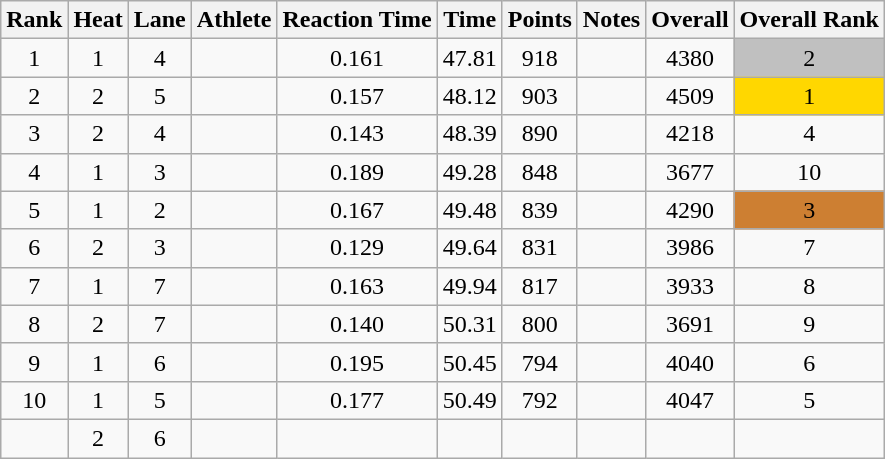<table class="wikitable sortable" style="text-align:center">
<tr>
<th>Rank</th>
<th>Heat</th>
<th>Lane</th>
<th>Athlete</th>
<th>Reaction Time</th>
<th>Time</th>
<th>Points</th>
<th>Notes</th>
<th>Overall</th>
<th>Overall Rank</th>
</tr>
<tr>
<td>1</td>
<td>1</td>
<td>4</td>
<td align="left"></td>
<td>0.161</td>
<td>47.81</td>
<td>918</td>
<td></td>
<td>4380</td>
<td style="background-color:#c0c0c0">2</td>
</tr>
<tr>
<td>2</td>
<td>2</td>
<td>5</td>
<td align="left"></td>
<td>0.157</td>
<td>48.12</td>
<td>903</td>
<td></td>
<td>4509</td>
<td style="background-color:#ffd700">1</td>
</tr>
<tr>
<td>3</td>
<td>2</td>
<td>4</td>
<td align="left"></td>
<td>0.143</td>
<td>48.39</td>
<td>890</td>
<td></td>
<td>4218</td>
<td>4</td>
</tr>
<tr>
<td>4</td>
<td>1</td>
<td>3</td>
<td align="left"></td>
<td>0.189</td>
<td>49.28</td>
<td>848</td>
<td></td>
<td>3677</td>
<td>10</td>
</tr>
<tr>
<td>5</td>
<td>1</td>
<td>2</td>
<td align="left"></td>
<td>0.167</td>
<td>49.48</td>
<td>839</td>
<td></td>
<td>4290</td>
<td style="background-color:#cd7f32">3</td>
</tr>
<tr>
<td>6</td>
<td>2</td>
<td>3</td>
<td align="left"></td>
<td>0.129</td>
<td>49.64</td>
<td>831</td>
<td></td>
<td>3986</td>
<td>7</td>
</tr>
<tr>
<td>7</td>
<td>1</td>
<td>7</td>
<td align="left"></td>
<td>0.163</td>
<td>49.94</td>
<td>817</td>
<td></td>
<td>3933</td>
<td>8</td>
</tr>
<tr>
<td>8</td>
<td>2</td>
<td>7</td>
<td align="left"></td>
<td>0.140</td>
<td>50.31</td>
<td>800</td>
<td></td>
<td>3691</td>
<td>9</td>
</tr>
<tr>
<td>9</td>
<td>1</td>
<td>6</td>
<td align="left"></td>
<td>0.195</td>
<td>50.45</td>
<td>794</td>
<td></td>
<td>4040</td>
<td>6</td>
</tr>
<tr>
<td>10</td>
<td>1</td>
<td>5</td>
<td align="left"></td>
<td>0.177</td>
<td>50.49</td>
<td>792</td>
<td></td>
<td>4047</td>
<td>5</td>
</tr>
<tr>
<td></td>
<td>2</td>
<td>6</td>
<td align="left"></td>
<td></td>
<td></td>
<td></td>
<td></td>
<td></td>
<td></td>
</tr>
</table>
